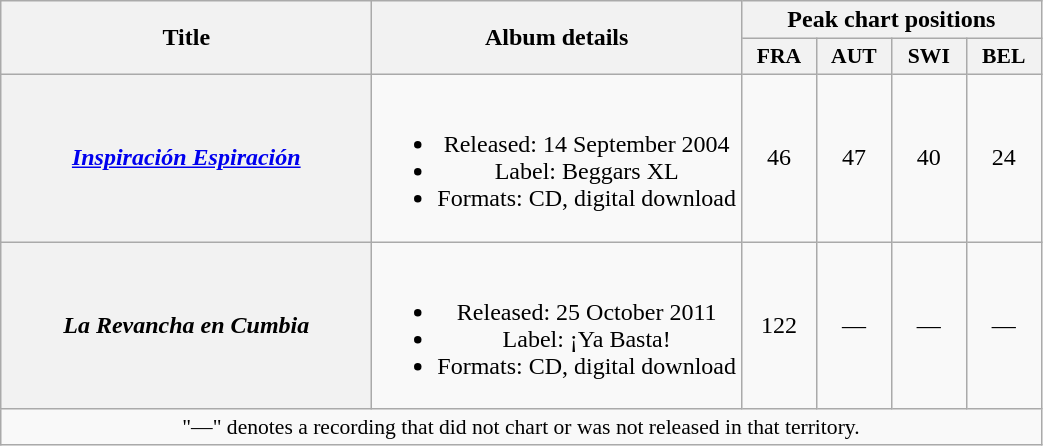<table class="wikitable plainrowheaders" style="text-align:center;">
<tr>
<th scope="col" rowspan=2 style="width:15em;">Title</th>
<th scope="col" rowspan=2>Album details</th>
<th scope="col" colspan=4>Peak chart positions</th>
</tr>
<tr>
<th scope="col" style="width:3em;font-size:90%;">FRA<br></th>
<th scope="col" style="width:3em;font-size:90%;">AUT<br></th>
<th scope="col" style="width:3em;font-size:90%;">SWI<br></th>
<th scope="col" style="width:3em;font-size:90%;">BEL<br></th>
</tr>
<tr>
<th scope="row"><em><a href='#'>Inspiración Espiración</a></em></th>
<td><br><ul><li>Released: 14 September 2004</li><li>Label: Beggars XL</li><li>Formats: CD, digital download</li></ul></td>
<td>46</td>
<td>47</td>
<td>40</td>
<td>24</td>
</tr>
<tr>
<th scope="row"><em>La Revancha en Cumbia</em></th>
<td><br><ul><li>Released: 25 October 2011</li><li>Label: ¡Ya Basta!</li><li>Formats: CD, digital download</li></ul></td>
<td>122</td>
<td>—</td>
<td>—</td>
<td>—</td>
</tr>
<tr>
<td colspan=10 style="font-size:90%">"—" denotes a recording that did not chart or was not released in that territory.</td>
</tr>
</table>
